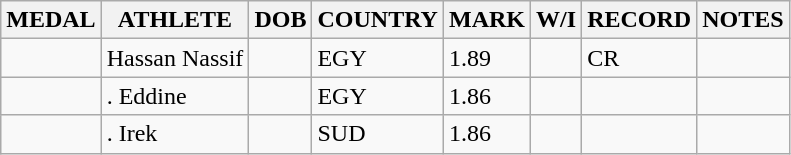<table class="wikitable">
<tr>
<th>MEDAL</th>
<th>ATHLETE</th>
<th>DOB</th>
<th>COUNTRY</th>
<th>MARK</th>
<th>W/I</th>
<th>RECORD</th>
<th>NOTES</th>
</tr>
<tr>
<td></td>
<td>Hassan Nassif</td>
<td></td>
<td>EGY</td>
<td>1.89</td>
<td></td>
<td>CR</td>
<td></td>
</tr>
<tr>
<td></td>
<td>. Eddine</td>
<td></td>
<td>EGY</td>
<td>1.86</td>
<td></td>
<td></td>
<td></td>
</tr>
<tr>
<td></td>
<td>. Irek</td>
<td></td>
<td>SUD</td>
<td>1.86</td>
<td></td>
<td></td>
<td></td>
</tr>
</table>
